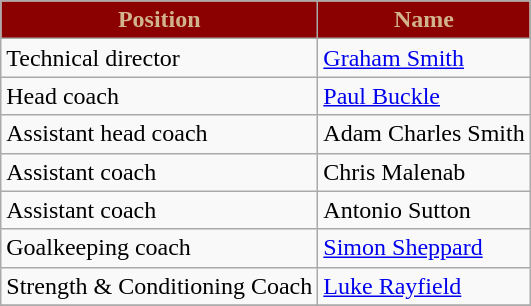<table class="wikitable">
<tr>
<th style="background:#8B0000; color:#D2B48C;" scope="col">Position</th>
<th style="background:#8B0000; color:#D2B48C;" scope="col">Name</th>
</tr>
<tr>
<td>Technical director</td>
<td> <a href='#'>Graham Smith</a></td>
</tr>
<tr>
<td>Head coach</td>
<td> <a href='#'>Paul Buckle</a></td>
</tr>
<tr>
<td>Assistant head coach</td>
<td> Adam Charles Smith</td>
</tr>
<tr>
<td>Assistant coach</td>
<td> Chris Malenab</td>
</tr>
<tr>
<td>Assistant coach</td>
<td> Antonio Sutton</td>
</tr>
<tr>
<td>Goalkeeping coach</td>
<td> <a href='#'>Simon Sheppard</a></td>
</tr>
<tr>
<td>Strength & Conditioning Coach</td>
<td> <a href='#'>Luke Rayfield</a></td>
</tr>
<tr>
</tr>
</table>
